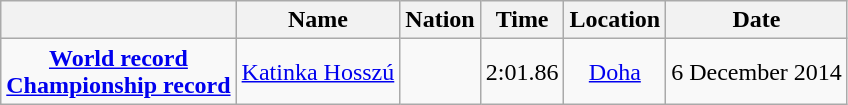<table class=wikitable style=text-align:center>
<tr>
<th></th>
<th>Name</th>
<th>Nation</th>
<th>Time</th>
<th>Location</th>
<th>Date</th>
</tr>
<tr>
<td><strong><a href='#'>World record</a><br><a href='#'>Championship record</a></strong></td>
<td align=left><a href='#'>Katinka Hosszú</a></td>
<td align=left></td>
<td align=left>2:01.86</td>
<td><a href='#'>Doha</a></td>
<td>6 December 2014</td>
</tr>
</table>
